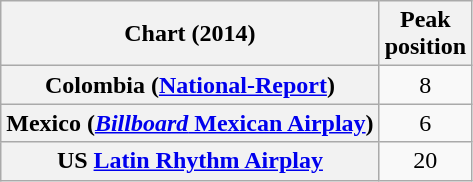<table class="wikitable sortable plainrowheaders" style="text-align:center">
<tr>
<th>Chart (2014)</th>
<th>Peak<br>position</th>
</tr>
<tr>
<th scope=row>Colombia (<a href='#'>National-Report</a>)</th>
<td style="text-align:center;">8</td>
</tr>
<tr>
<th scope=row>Mexico (<a href='#'><em>Billboard</em> Mexican Airplay</a>)</th>
<td style="text-align:center;">6</td>
</tr>
<tr>
<th scope="row">US <a href='#'>Latin Rhythm Airplay</a></th>
<td>20</td>
</tr>
</table>
